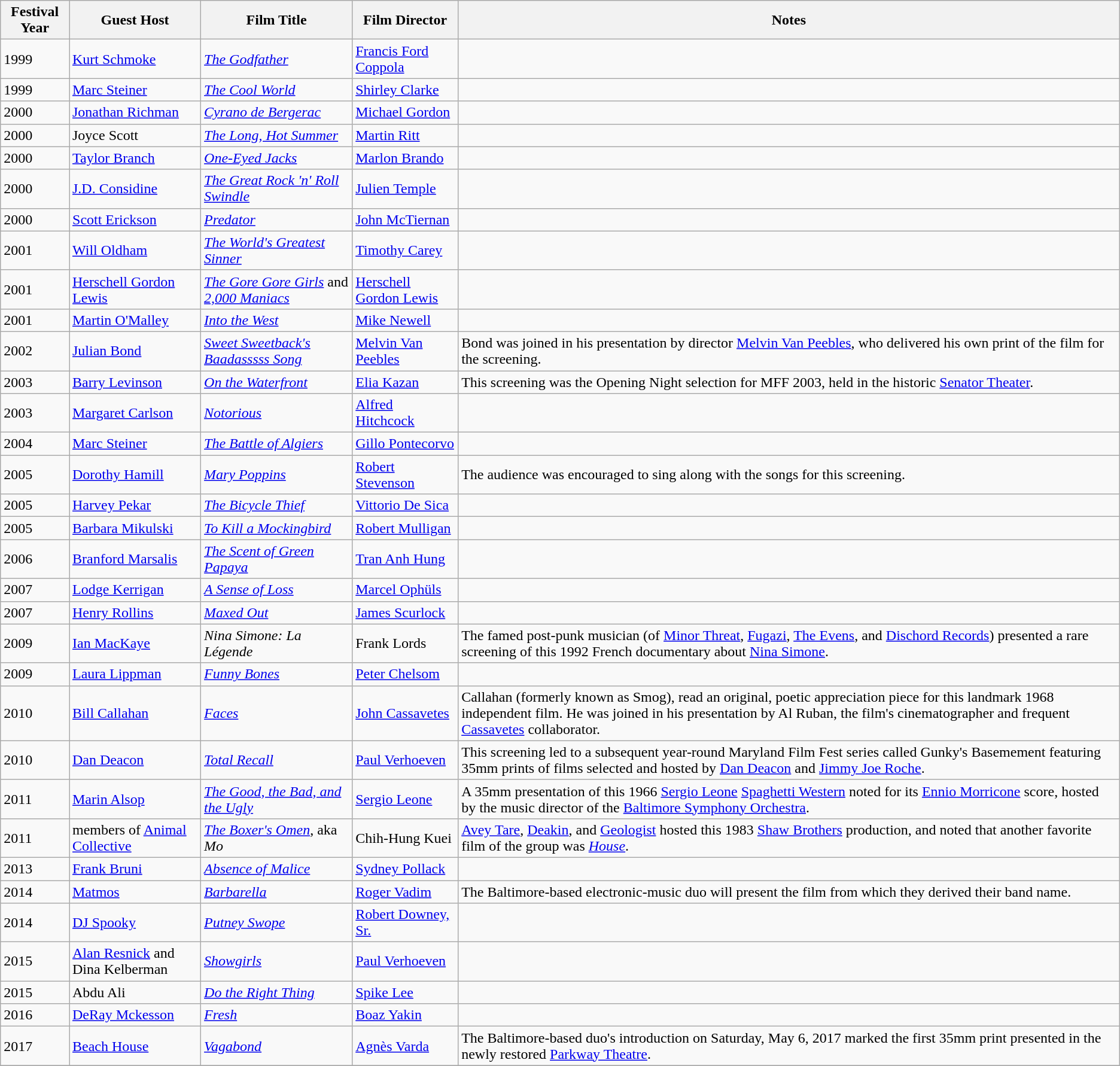<table class="wikitable">
<tr>
<th>Festival Year</th>
<th>Guest Host</th>
<th>Film Title</th>
<th>Film Director</th>
<th>Notes</th>
</tr>
<tr>
<td>1999</td>
<td><a href='#'>Kurt Schmoke</a></td>
<td><em><a href='#'>The Godfather</a></em></td>
<td><a href='#'>Francis Ford Coppola</a></td>
<td></td>
</tr>
<tr>
<td>1999</td>
<td><a href='#'>Marc Steiner</a></td>
<td><em><a href='#'>The Cool World</a></em></td>
<td><a href='#'>Shirley Clarke</a></td>
<td></td>
</tr>
<tr>
<td>2000</td>
<td><a href='#'>Jonathan Richman</a></td>
<td><em><a href='#'>Cyrano de Bergerac</a></em></td>
<td><a href='#'>Michael Gordon</a></td>
<td></td>
</tr>
<tr>
<td>2000</td>
<td>Joyce Scott</td>
<td><em><a href='#'>The Long, Hot Summer</a></em></td>
<td><a href='#'>Martin Ritt</a></td>
<td></td>
</tr>
<tr>
<td>2000</td>
<td><a href='#'>Taylor Branch</a></td>
<td><em><a href='#'>One-Eyed Jacks</a></em></td>
<td><a href='#'>Marlon Brando</a></td>
<td></td>
</tr>
<tr>
<td>2000</td>
<td><a href='#'>J.D. Considine</a></td>
<td><em><a href='#'>The Great Rock 'n' Roll Swindle</a></em></td>
<td><a href='#'>Julien Temple</a></td>
<td></td>
</tr>
<tr>
<td>2000</td>
<td><a href='#'>Scott Erickson</a></td>
<td><em><a href='#'>Predator</a></em></td>
<td><a href='#'>John McTiernan</a></td>
<td></td>
</tr>
<tr>
<td>2001</td>
<td><a href='#'>Will Oldham</a></td>
<td><em><a href='#'>The World's Greatest Sinner</a></em></td>
<td><a href='#'>Timothy Carey</a></td>
<td></td>
</tr>
<tr>
<td>2001</td>
<td><a href='#'>Herschell Gordon Lewis</a></td>
<td><em><a href='#'>The Gore Gore Girls</a></em> and <em><a href='#'>2,000 Maniacs</a></em></td>
<td><a href='#'>Herschell Gordon Lewis</a></td>
<td></td>
</tr>
<tr>
<td>2001</td>
<td><a href='#'>Martin O'Malley</a></td>
<td><em><a href='#'>Into the West</a></em></td>
<td><a href='#'>Mike Newell</a></td>
<td></td>
</tr>
<tr>
<td>2002</td>
<td><a href='#'>Julian Bond</a></td>
<td><em><a href='#'>Sweet Sweetback's Baadasssss Song</a></em></td>
<td><a href='#'>Melvin Van Peebles</a></td>
<td>Bond was joined in his presentation by director <a href='#'>Melvin Van Peebles</a>, who delivered his own print of the film for the screening.</td>
</tr>
<tr>
<td>2003</td>
<td><a href='#'>Barry Levinson</a></td>
<td><em><a href='#'>On the Waterfront</a></em></td>
<td><a href='#'>Elia Kazan</a></td>
<td>This screening was the Opening Night selection for MFF 2003, held in the historic <a href='#'>Senator Theater</a>.</td>
</tr>
<tr>
<td>2003</td>
<td><a href='#'>Margaret Carlson</a></td>
<td><em><a href='#'>Notorious</a></em></td>
<td><a href='#'>Alfred Hitchcock</a></td>
<td></td>
</tr>
<tr>
<td>2004</td>
<td><a href='#'>Marc Steiner</a></td>
<td><em><a href='#'>The Battle of Algiers</a></em></td>
<td><a href='#'>Gillo Pontecorvo</a></td>
<td></td>
</tr>
<tr>
<td>2005</td>
<td><a href='#'>Dorothy Hamill</a></td>
<td><em><a href='#'>Mary Poppins</a></em></td>
<td><a href='#'>Robert Stevenson</a></td>
<td>The audience was encouraged to sing along with the songs for this screening.</td>
</tr>
<tr>
<td>2005</td>
<td><a href='#'>Harvey Pekar</a></td>
<td><em><a href='#'>The Bicycle Thief</a></em></td>
<td><a href='#'>Vittorio De Sica</a></td>
<td></td>
</tr>
<tr>
<td>2005</td>
<td><a href='#'>Barbara Mikulski</a></td>
<td><em><a href='#'>To Kill a Mockingbird</a></em></td>
<td><a href='#'>Robert Mulligan</a></td>
<td></td>
</tr>
<tr>
<td>2006</td>
<td><a href='#'>Branford Marsalis</a></td>
<td><em><a href='#'>The Scent of Green Papaya</a></em></td>
<td><a href='#'>Tran Anh Hung</a></td>
<td></td>
</tr>
<tr>
<td>2007</td>
<td><a href='#'>Lodge Kerrigan</a></td>
<td><em><a href='#'>A Sense of Loss</a></em></td>
<td><a href='#'>Marcel Ophüls</a></td>
<td></td>
</tr>
<tr>
<td>2007</td>
<td><a href='#'>Henry Rollins</a></td>
<td><em><a href='#'>Maxed Out</a></em></td>
<td><a href='#'>James Scurlock</a></td>
<td></td>
</tr>
<tr>
<td>2009</td>
<td><a href='#'>Ian MacKaye</a></td>
<td><em>Nina Simone: La Légende</em></td>
<td>Frank Lords</td>
<td>The famed post-punk musician (of <a href='#'>Minor Threat</a>, <a href='#'>Fugazi</a>, <a href='#'>The Evens</a>, and <a href='#'>Dischord Records</a>) presented a rare screening of this 1992 French documentary about <a href='#'>Nina Simone</a>.</td>
</tr>
<tr>
<td>2009</td>
<td><a href='#'>Laura Lippman</a></td>
<td><em><a href='#'>Funny Bones</a></em></td>
<td><a href='#'>Peter Chelsom</a></td>
</tr>
<tr>
<td>2010</td>
<td><a href='#'>Bill Callahan</a></td>
<td><em><a href='#'>Faces</a></em></td>
<td><a href='#'>John Cassavetes</a></td>
<td>Callahan (formerly known as Smog), read an original, poetic appreciation piece for this landmark 1968 independent film. He was joined in his presentation by Al Ruban, the film's cinematographer and frequent <a href='#'>Cassavetes</a> collaborator.</td>
</tr>
<tr>
<td>2010</td>
<td><a href='#'>Dan Deacon</a></td>
<td><em><a href='#'>Total Recall</a></em></td>
<td><a href='#'>Paul Verhoeven</a></td>
<td>This screening led to a subsequent year-round Maryland Film Fest series called Gunky's Basemement featuring 35mm prints of films selected and hosted by <a href='#'>Dan Deacon</a> and <a href='#'>Jimmy Joe Roche</a>.</td>
</tr>
<tr>
<td>2011</td>
<td><a href='#'>Marin Alsop</a></td>
<td><em><a href='#'>The Good, the Bad, and the Ugly</a></em></td>
<td><a href='#'>Sergio Leone</a></td>
<td>A 35mm presentation of this 1966 <a href='#'>Sergio Leone</a> <a href='#'>Spaghetti Western</a> noted for its <a href='#'>Ennio Morricone</a> score, hosted by the music director of the <a href='#'>Baltimore Symphony Orchestra</a>.</td>
</tr>
<tr>
<td>2011</td>
<td>members of <a href='#'>Animal Collective</a></td>
<td><em><a href='#'>The Boxer's Omen</a></em>, aka <em>Mo</em></td>
<td>Chih-Hung Kuei</td>
<td><a href='#'>Avey Tare</a>, <a href='#'>Deakin</a>, and <a href='#'>Geologist</a> hosted this 1983 <a href='#'>Shaw Brothers</a> production, and noted that another favorite film of the group was <em><a href='#'>House</a></em>.</td>
</tr>
<tr>
<td>2013</td>
<td><a href='#'>Frank Bruni</a></td>
<td><em><a href='#'>Absence of Malice</a></em></td>
<td><a href='#'>Sydney Pollack</a></td>
<td></td>
</tr>
<tr>
<td>2014</td>
<td><a href='#'>Matmos</a></td>
<td><em><a href='#'>Barbarella</a></em></td>
<td><a href='#'>Roger Vadim</a></td>
<td>The Baltimore-based electronic-music duo will present the film from which they derived their band name.</td>
</tr>
<tr>
<td>2014</td>
<td><a href='#'>DJ Spooky</a></td>
<td><em><a href='#'>Putney Swope</a></em></td>
<td><a href='#'>Robert Downey, Sr.</a></td>
<td></td>
</tr>
<tr>
<td>2015</td>
<td><a href='#'>Alan Resnick</a> and Dina Kelberman</td>
<td><em><a href='#'>Showgirls</a></em></td>
<td><a href='#'>Paul Verhoeven</a></td>
<td></td>
</tr>
<tr>
<td>2015</td>
<td>Abdu Ali</td>
<td><em><a href='#'>Do the Right Thing</a></em></td>
<td><a href='#'>Spike Lee</a></td>
<td></td>
</tr>
<tr>
<td>2016</td>
<td><a href='#'>DeRay Mckesson</a></td>
<td><em><a href='#'>Fresh</a></em></td>
<td><a href='#'>Boaz Yakin</a></td>
<td></td>
</tr>
<tr>
<td>2017</td>
<td><a href='#'>Beach House</a></td>
<td><em><a href='#'>Vagabond</a></em></td>
<td><a href='#'>Agnès Varda</a></td>
<td>The Baltimore-based duo's introduction on Saturday, May 6, 2017 marked the first 35mm print presented in the newly restored <a href='#'>Parkway Theatre</a>.</td>
</tr>
<tr>
</tr>
</table>
